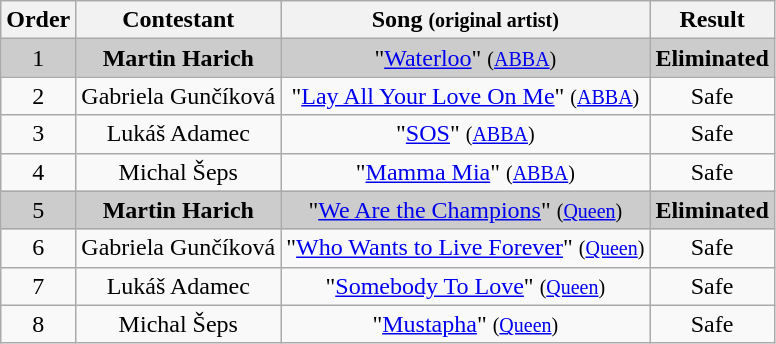<table class="wikitable plainrowheaders" style="text-align:center;">
<tr>
<th scope="col">Order</th>
<th scope="col">Contestant</th>
<th scope="col">Song <small>(original artist)</small></th>
<th scope="col">Result</th>
</tr>
<tr style="background:#ccc;">
<td>1</td>
<td><strong>Martin Harich</strong></td>
<td>"<a href='#'>Waterloo</a>" <small>(<a href='#'>ABBA</a>)</small></td>
<td><strong>Eliminated</strong></td>
</tr>
<tr>
<td>2</td>
<td>Gabriela Gunčíková</td>
<td>"<a href='#'>Lay All Your Love On Me</a>" <small>(<a href='#'>ABBA</a>)</small></td>
<td>Safe</td>
</tr>
<tr>
<td>3</td>
<td>Lukáš Adamec</td>
<td>"<a href='#'>SOS</a>" <small>(<a href='#'>ABBA</a>)</small></td>
<td>Safe</td>
</tr>
<tr>
<td>4</td>
<td>Michal Šeps</td>
<td>"<a href='#'>Mamma Mia</a>" <small>(<a href='#'>ABBA</a>)</small></td>
<td>Safe</td>
</tr>
<tr style="background:#ccc;">
<td>5</td>
<td><strong>Martin Harich</strong></td>
<td>"<a href='#'>We Are the Champions</a>" <small>(<a href='#'>Queen</a>)</small></td>
<td><strong>Eliminated</strong></td>
</tr>
<tr>
<td>6</td>
<td>Gabriela Gunčíková</td>
<td>"<a href='#'>Who Wants to Live Forever</a>" <small>(<a href='#'>Queen</a>)</small></td>
<td>Safe</td>
</tr>
<tr>
<td>7</td>
<td>Lukáš Adamec</td>
<td>"<a href='#'>Somebody To Love</a>" <small>(<a href='#'>Queen</a>)</small></td>
<td>Safe</td>
</tr>
<tr>
<td>8</td>
<td>Michal Šeps</td>
<td>"<a href='#'>Mustapha</a>" <small>(<a href='#'>Queen</a>)</small></td>
<td>Safe</td>
</tr>
</table>
